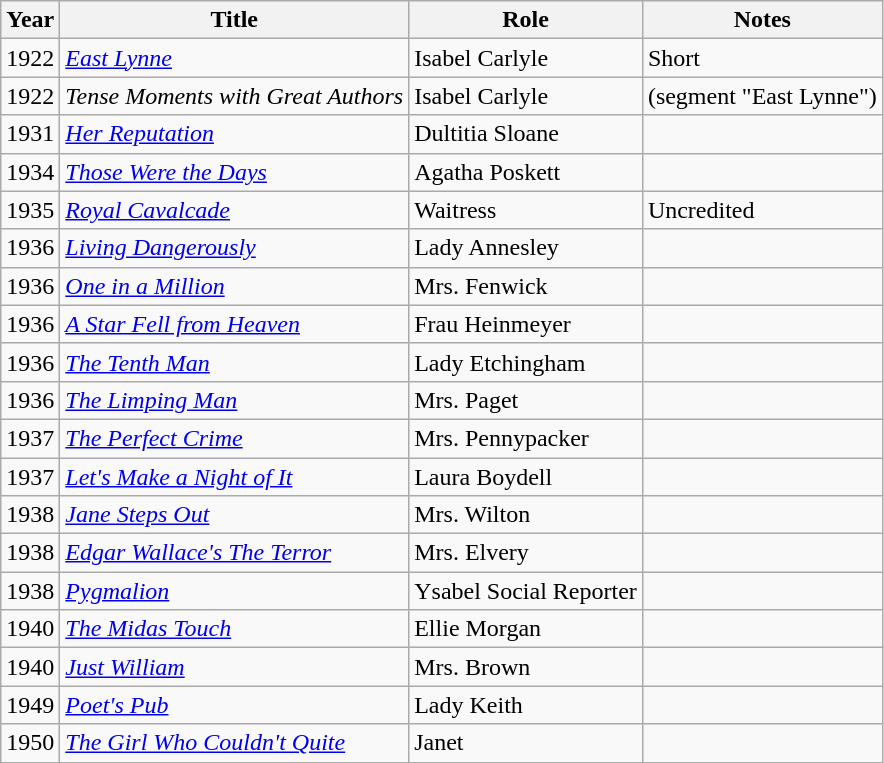<table class="wikitable">
<tr>
<th>Year</th>
<th>Title</th>
<th>Role</th>
<th>Notes</th>
</tr>
<tr>
<td>1922</td>
<td><em><a href='#'>East Lynne</a></em></td>
<td>Isabel Carlyle</td>
<td>Short</td>
</tr>
<tr>
<td>1922</td>
<td><em>Tense Moments with Great Authors</em></td>
<td>Isabel Carlyle</td>
<td>(segment "East Lynne")</td>
</tr>
<tr>
<td>1931</td>
<td><em><a href='#'>Her Reputation</a></em></td>
<td>Dultitia Sloane</td>
<td></td>
</tr>
<tr>
<td>1934</td>
<td><em><a href='#'>Those Were the Days</a></em></td>
<td>Agatha Poskett</td>
<td></td>
</tr>
<tr>
<td>1935</td>
<td><em><a href='#'>Royal Cavalcade</a></em></td>
<td>Waitress</td>
<td>Uncredited</td>
</tr>
<tr>
<td>1936</td>
<td><em><a href='#'>Living Dangerously</a></em></td>
<td>Lady Annesley</td>
<td></td>
</tr>
<tr>
<td>1936</td>
<td><em><a href='#'>One in a Million</a></em></td>
<td>Mrs. Fenwick</td>
<td></td>
</tr>
<tr>
<td>1936</td>
<td><em><a href='#'>A Star Fell from Heaven</a></em></td>
<td>Frau Heinmeyer</td>
<td></td>
</tr>
<tr>
<td>1936</td>
<td><em><a href='#'>The Tenth Man</a></em></td>
<td>Lady Etchingham</td>
<td></td>
</tr>
<tr>
<td>1936</td>
<td><em><a href='#'>The Limping Man</a></em></td>
<td>Mrs. Paget</td>
<td></td>
</tr>
<tr>
<td>1937</td>
<td><em><a href='#'>The Perfect Crime</a></em></td>
<td>Mrs. Pennypacker</td>
<td></td>
</tr>
<tr>
<td>1937</td>
<td><em><a href='#'>Let's Make a Night of It</a></em></td>
<td>Laura Boydell</td>
<td></td>
</tr>
<tr>
<td>1938</td>
<td><em><a href='#'>Jane Steps Out</a></em></td>
<td>Mrs. Wilton</td>
<td></td>
</tr>
<tr>
<td>1938</td>
<td><em><a href='#'>Edgar Wallace's The Terror</a></em></td>
<td>Mrs. Elvery</td>
<td></td>
</tr>
<tr>
<td>1938</td>
<td><em><a href='#'>Pygmalion</a></em></td>
<td>Ysabel Social Reporter</td>
<td></td>
</tr>
<tr>
<td>1940</td>
<td><em><a href='#'>The Midas Touch</a></em></td>
<td>Ellie Morgan</td>
<td></td>
</tr>
<tr>
<td>1940</td>
<td><em><a href='#'>Just William</a></em></td>
<td>Mrs. Brown</td>
<td></td>
</tr>
<tr>
<td>1949</td>
<td><em><a href='#'>Poet's Pub</a></em></td>
<td>Lady Keith</td>
<td></td>
</tr>
<tr>
<td>1950</td>
<td><em><a href='#'>The Girl Who Couldn't Quite</a></em></td>
<td>Janet</td>
<td></td>
</tr>
</table>
